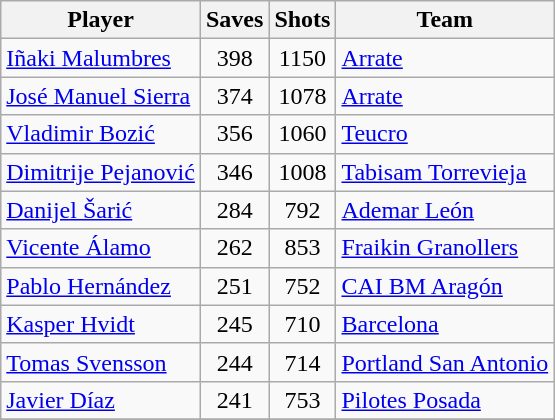<table class="wikitable">
<tr>
<th>Player</th>
<th>Saves</th>
<th>Shots</th>
<th>Team</th>
</tr>
<tr>
<td> <a href='#'>Iñaki Malumbres</a></td>
<td style="text-align:center;">398</td>
<td style="text-align:center;">1150</td>
<td><a href='#'>Arrate</a></td>
</tr>
<tr>
<td> <a href='#'>José Manuel Sierra</a></td>
<td style="text-align:center;">374</td>
<td style="text-align:center;">1078</td>
<td><a href='#'>Arrate</a></td>
</tr>
<tr>
<td> <a href='#'>Vladimir Bozić</a></td>
<td style="text-align:center;">356</td>
<td style="text-align:center;">1060</td>
<td><a href='#'>Teucro</a></td>
</tr>
<tr>
<td> <a href='#'>Dimitrije Pejanović</a></td>
<td style="text-align:center;">346</td>
<td style="text-align:center;">1008</td>
<td><a href='#'>Tabisam Torrevieja</a></td>
</tr>
<tr>
<td> <a href='#'>Danijel Šarić</a></td>
<td style="text-align:center;">284</td>
<td style="text-align:center;">792</td>
<td><a href='#'>Ademar León</a></td>
</tr>
<tr>
<td> <a href='#'>Vicente Álamo</a></td>
<td style="text-align:center;">262</td>
<td style="text-align:center;">853</td>
<td><a href='#'>Fraikin Granollers</a></td>
</tr>
<tr>
<td> <a href='#'>Pablo Hernández</a></td>
<td style="text-align:center;">251</td>
<td style="text-align:center;">752</td>
<td><a href='#'>CAI BM Aragón</a></td>
</tr>
<tr>
<td> <a href='#'>Kasper Hvidt</a></td>
<td style="text-align:center;">245</td>
<td style="text-align:center;">710</td>
<td><a href='#'>Barcelona</a></td>
</tr>
<tr>
<td> <a href='#'>Tomas Svensson</a></td>
<td style="text-align:center;">244</td>
<td style="text-align:center;">714</td>
<td><a href='#'>Portland San Antonio</a></td>
</tr>
<tr>
<td> <a href='#'>Javier Díaz</a></td>
<td style="text-align:center;">241</td>
<td style="text-align:center;">753</td>
<td><a href='#'>Pilotes Posada</a></td>
</tr>
<tr>
</tr>
</table>
